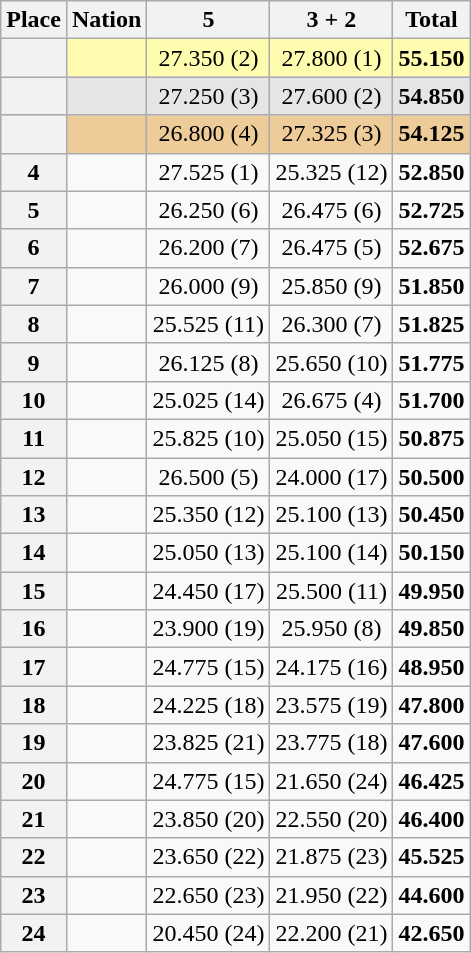<table class="wikitable sortable" style="text-align:center">
<tr>
<th scope=col>Place</th>
<th scope=col>Nation</th>
<th scope=col>5 </th>
<th scope=col>3  + 2 </th>
<th scope=col>Total</th>
</tr>
<tr bgcolor=fffcaf>
<th scope=row></th>
<td align=left></td>
<td>27.350 (2)</td>
<td>27.800 (1)</td>
<td><strong>55.150</strong></td>
</tr>
<tr bgcolor=e5e5e5>
<th scope=row></th>
<td align=left></td>
<td>27.250 (3)</td>
<td>27.600 (2)</td>
<td><strong>54.850</strong></td>
</tr>
<tr bgcolor=eecc99>
<th scope=row></th>
<td align=left></td>
<td>26.800 (4)</td>
<td>27.325 (3)</td>
<td><strong>54.125</strong></td>
</tr>
<tr>
<th scope=row><strong>4</strong></th>
<td align=left></td>
<td>27.525 (1)</td>
<td>25.325 (12)</td>
<td><strong>52.850</strong></td>
</tr>
<tr>
<th scope=row><strong>5</strong></th>
<td align=left></td>
<td>26.250 (6)</td>
<td>26.475 (6)</td>
<td><strong>52.725</strong></td>
</tr>
<tr>
<th scope=row><strong>6</strong></th>
<td align=left></td>
<td>26.200 (7)</td>
<td>26.475 (5)</td>
<td><strong>52.675</strong></td>
</tr>
<tr>
<th scope=row><strong>7</strong></th>
<td align=left></td>
<td>26.000 (9)</td>
<td>25.850 (9)</td>
<td><strong>51.850</strong></td>
</tr>
<tr>
<th scope=row><strong>8</strong></th>
<td align=left></td>
<td>25.525 (11)</td>
<td>26.300 (7)</td>
<td><strong>51.825</strong></td>
</tr>
<tr>
<th scope=row><strong>9</strong></th>
<td align=left></td>
<td>26.125 (8)</td>
<td>25.650 (10)</td>
<td><strong>51.775</strong></td>
</tr>
<tr>
<th scope=row><strong>10</strong></th>
<td align=left></td>
<td>25.025 (14)</td>
<td>26.675 (4)</td>
<td><strong>51.700</strong></td>
</tr>
<tr>
<th scope=row><strong>11</strong></th>
<td align=left></td>
<td>25.825 (10)</td>
<td>25.050 (15)</td>
<td><strong>50.875</strong></td>
</tr>
<tr>
<th scope=row><strong>12</strong></th>
<td align=left></td>
<td>26.500 (5)</td>
<td>24.000 (17)</td>
<td><strong>50.500</strong></td>
</tr>
<tr>
<th scope=row><strong>13</strong></th>
<td align=left></td>
<td>25.350 (12)</td>
<td>25.100 (13)</td>
<td><strong>50.450</strong></td>
</tr>
<tr>
<th scope=row><strong>14</strong></th>
<td align=left></td>
<td>25.050 (13)</td>
<td>25.100 (14)</td>
<td><strong>50.150</strong></td>
</tr>
<tr>
<th scope=row><strong>15</strong></th>
<td align=left></td>
<td>24.450 (17)</td>
<td>25.500 (11)</td>
<td><strong>49.950</strong></td>
</tr>
<tr>
<th scope=row><strong>16</strong></th>
<td align=left></td>
<td>23.900 (19)</td>
<td>25.950 (8)</td>
<td><strong>49.850</strong></td>
</tr>
<tr>
<th scope=row><strong>17</strong></th>
<td align=left></td>
<td>24.775 (15)</td>
<td>24.175 (16)</td>
<td><strong>48.950</strong></td>
</tr>
<tr>
<th scope=row><strong>18</strong></th>
<td align=left></td>
<td>24.225 (18)</td>
<td>23.575 (19)</td>
<td><strong>47.800</strong></td>
</tr>
<tr>
<th scope=row><strong>19</strong></th>
<td align=left></td>
<td>23.825 (21)</td>
<td>23.775 (18)</td>
<td><strong>47.600</strong></td>
</tr>
<tr>
<th scope=row><strong>20</strong></th>
<td align=left></td>
<td>24.775 (15)</td>
<td>21.650 (24)</td>
<td><strong>46.425</strong></td>
</tr>
<tr>
<th scope=row><strong>21</strong></th>
<td align=left></td>
<td>23.850 (20)</td>
<td>22.550 (20)</td>
<td><strong>46.400</strong></td>
</tr>
<tr>
<th scope=row><strong>22</strong></th>
<td align=left></td>
<td>23.650 (22)</td>
<td>21.875 (23)</td>
<td><strong>45.525</strong></td>
</tr>
<tr>
<th scope=row><strong>23</strong></th>
<td align=left></td>
<td>22.650 (23)</td>
<td>21.950 (22)</td>
<td><strong>44.600</strong></td>
</tr>
<tr>
<th scope=row><strong>24</strong></th>
<td align=left></td>
<td>20.450 (24)</td>
<td>22.200 (21)</td>
<td><strong>42.650</strong></td>
</tr>
</table>
